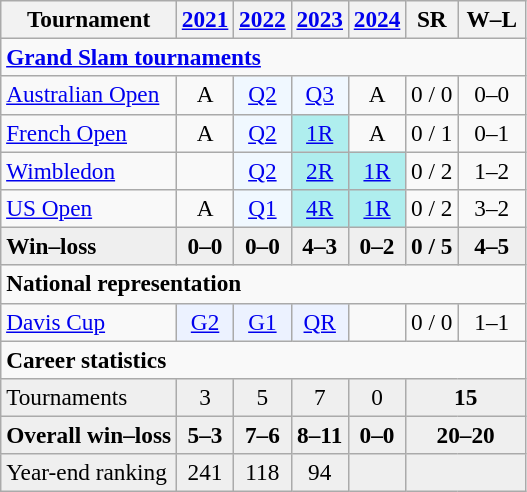<table class=wikitable style=text-align:center;font-size:97%>
<tr>
<th>Tournament</th>
<th><a href='#'>2021</a></th>
<th><a href='#'>2022</a></th>
<th><a href='#'>2023</a></th>
<th><a href='#'>2024</a></th>
<th>SR</th>
<th width=38>W–L</th>
</tr>
<tr>
<td colspan="7" align="left"><strong><a href='#'>Grand Slam tournaments</a></strong></td>
</tr>
<tr>
<td align=left><a href='#'>Australian Open</a></td>
<td>A</td>
<td bgcolor=f0f8ff><a href='#'>Q2</a></td>
<td bgcolor=f0f8ff><a href='#'>Q3</a></td>
<td>A</td>
<td>0 / 0</td>
<td>0–0</td>
</tr>
<tr>
<td align=left><a href='#'>French Open</a></td>
<td>A</td>
<td bgcolor=f0f8ff><a href='#'>Q2</a></td>
<td bgcolor=afeeee><a href='#'>1R</a></td>
<td>A</td>
<td>0 / 1</td>
<td>0–1</td>
</tr>
<tr>
<td align=left><a href='#'>Wimbledon</a></td>
<td></td>
<td bgcolor=f0f8ff><a href='#'>Q2</a></td>
<td bgcolor=afeeee><a href='#'>2R</a></td>
<td bgcolor=afeeee><a href='#'>1R</a></td>
<td>0 / 2</td>
<td>1–2</td>
</tr>
<tr>
<td align=left><a href='#'>US Open</a></td>
<td>A</td>
<td bgcolor=f0f8ff><a href='#'>Q1</a></td>
<td bgcolor=afeeee><a href='#'>4R</a></td>
<td bgcolor=afeeee><a href='#'>1R</a></td>
<td>0 / 2</td>
<td>3–2</td>
</tr>
<tr style=font-weight:bold;background:#efefef>
<td style=text-align:left>Win–loss</td>
<td>0–0</td>
<td>0–0</td>
<td>4–3</td>
<td>0–2</td>
<td>0 / 5</td>
<td>4–5</td>
</tr>
<tr>
<td colspan="7" style="text-align:left"><strong>National representation</strong></td>
</tr>
<tr>
<td align=left><a href='#'>Davis Cup</a></td>
<td bgcolor=ecf2ff><a href='#'>G2</a></td>
<td bgcolor=ecf2ff><a href='#'>G1</a></td>
<td bgcolor=ecf2ff><a href='#'>QR</a></td>
<td></td>
<td>0 / 0</td>
<td>1–1</td>
</tr>
<tr>
<td colspan="7" style="text-align:left"><strong>Career statistics</strong></td>
</tr>
<tr bgcolor=efefef>
<td style=text-align:left>Tournaments</td>
<td>3</td>
<td>5</td>
<td>7</td>
<td>0</td>
<td colspan="2"><strong>15</strong></td>
</tr>
<tr style=font-weight:bold;background:#efefef>
<td style=text-align:left>Overall win–loss</td>
<td>5–3</td>
<td>7–6</td>
<td>8–11</td>
<td>0–0</td>
<td colspan="2">20–20</td>
</tr>
<tr bgcolor=efefef>
<td style=text-align:left>Year-end ranking</td>
<td>241</td>
<td>118</td>
<td>94</td>
<td></td>
<td colspan="2"><strong></strong></td>
</tr>
</table>
